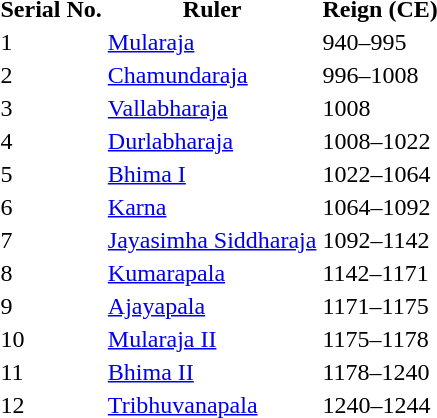<table class=”wikitable”>
<tr>
<th>Serial No.</th>
<th>Ruler</th>
<th>Reign (CE)</th>
</tr>
<tr>
<td>1</td>
<td><a href='#'>Mularaja</a></td>
<td>940–995</td>
</tr>
<tr>
<td>2</td>
<td><a href='#'>Chamundaraja</a></td>
<td>996–1008</td>
</tr>
<tr>
<td>3</td>
<td><a href='#'>Vallabharaja</a></td>
<td>1008</td>
</tr>
<tr>
<td>4</td>
<td><a href='#'>Durlabharaja</a></td>
<td>1008–1022</td>
</tr>
<tr>
<td>5</td>
<td><a href='#'>Bhima I</a></td>
<td>1022–1064</td>
</tr>
<tr>
<td>6</td>
<td><a href='#'>Karna</a></td>
<td>1064–1092</td>
</tr>
<tr>
<td>7</td>
<td><a href='#'>Jayasimha Siddharaja</a></td>
<td>1092–1142</td>
</tr>
<tr>
<td>8</td>
<td><a href='#'>Kumarapala</a></td>
<td>1142–1171</td>
</tr>
<tr>
<td>9</td>
<td><a href='#'>Ajayapala</a></td>
<td>1171–1175</td>
</tr>
<tr>
<td>10</td>
<td><a href='#'>Mularaja II</a></td>
<td>1175–1178</td>
</tr>
<tr>
<td>11</td>
<td><a href='#'>Bhima II</a></td>
<td>1178–1240</td>
</tr>
<tr>
<td>12</td>
<td><a href='#'>Tribhuvanapala</a></td>
<td>1240–1244</td>
</tr>
<tr>
</tr>
</table>
